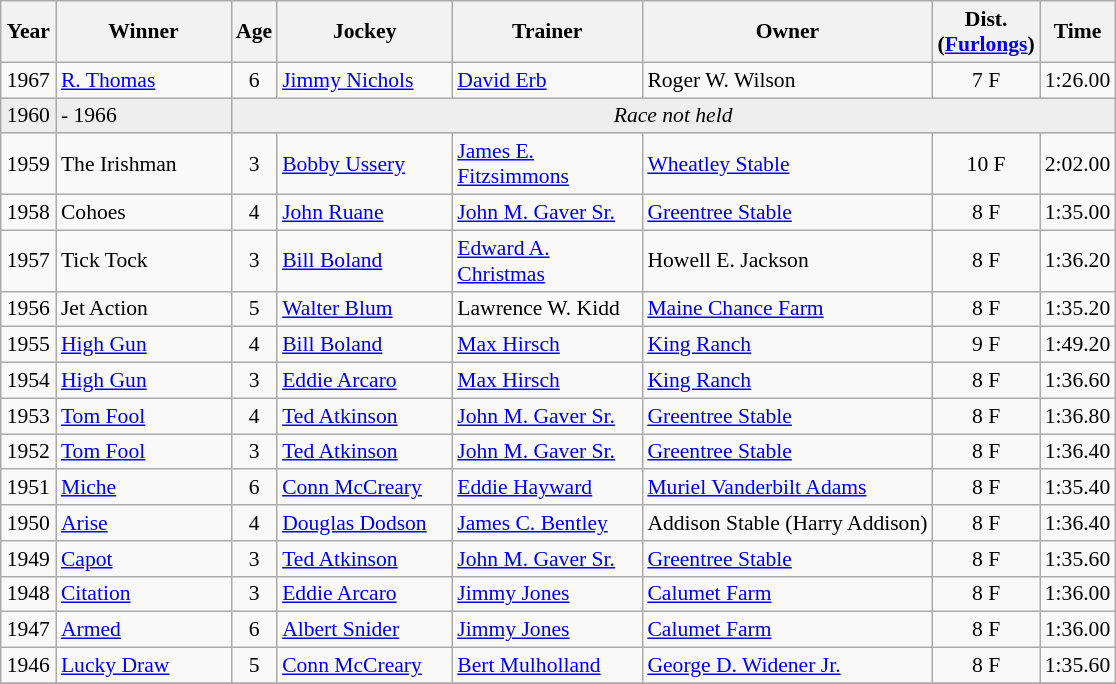<table class="wikitable sortable" style="font-size:90%">
<tr>
<th style="width:30px">Year<br></th>
<th style="width:110px">Winner<br></th>
<th style="width:20px">Age<br></th>
<th style="width:110px">Jockey<br></th>
<th style="width:120px">Trainer<br></th>
<th>Owner<br></th>
<th style="width:25px">Dist.<br> <span>(<a href='#'>Furlongs</a>)</span></th>
<th style="width:25px">Time<br></th>
</tr>
<tr>
<td align=center>1967</td>
<td><a href='#'>R. Thomas</a></td>
<td align=center>6</td>
<td><a href='#'>Jimmy Nichols</a></td>
<td><a href='#'>David Erb</a></td>
<td>Roger W. Wilson</td>
<td align=center>7 F</td>
<td align=center>1:26.00</td>
</tr>
<tr bgcolor="#eeeeee">
<td align=center>1960</td>
<td>- 1966</td>
<td align=center  colspan=8><em>Race not held</em></td>
</tr>
<tr>
<td align=center>1959</td>
<td>The Irishman</td>
<td align=center>3</td>
<td><a href='#'>Bobby Ussery</a></td>
<td><a href='#'>James E. Fitzsimmons</a></td>
<td><a href='#'>Wheatley Stable</a></td>
<td align=center>10 F</td>
<td align=center>2:02.00</td>
</tr>
<tr>
<td align=center>1958</td>
<td>Cohoes</td>
<td align=center>4</td>
<td><a href='#'>John Ruane</a></td>
<td><a href='#'>John M. Gaver Sr.</a></td>
<td><a href='#'>Greentree Stable</a></td>
<td align=center>8 F</td>
<td align=center>1:35.00</td>
</tr>
<tr>
<td align=center>1957</td>
<td>Tick Tock</td>
<td align=center>3</td>
<td><a href='#'>Bill Boland</a></td>
<td><a href='#'>Edward A. Christmas</a></td>
<td>Howell E. Jackson</td>
<td align=center>8 F</td>
<td align=center>1:36.20</td>
</tr>
<tr>
<td align=center>1956</td>
<td>Jet Action</td>
<td align=center>5</td>
<td><a href='#'>Walter Blum</a></td>
<td>Lawrence W. Kidd</td>
<td><a href='#'>Maine Chance Farm</a></td>
<td align=center>8 F</td>
<td align=center>1:35.20</td>
</tr>
<tr>
<td align=center>1955</td>
<td><a href='#'>High Gun</a></td>
<td align=center>4</td>
<td><a href='#'>Bill Boland</a></td>
<td><a href='#'>Max Hirsch</a></td>
<td><a href='#'>King Ranch</a></td>
<td align=center>9 F</td>
<td align=center>1:49.20</td>
</tr>
<tr>
<td align=center>1954</td>
<td><a href='#'>High Gun</a></td>
<td align=center>3</td>
<td><a href='#'>Eddie Arcaro</a></td>
<td><a href='#'>Max Hirsch</a></td>
<td><a href='#'>King Ranch</a></td>
<td align=center>8 F</td>
<td align=center>1:36.60</td>
</tr>
<tr>
<td align=center>1953</td>
<td><a href='#'>Tom Fool</a></td>
<td align=center>4</td>
<td><a href='#'>Ted Atkinson</a></td>
<td><a href='#'>John M. Gaver Sr.</a></td>
<td><a href='#'>Greentree Stable</a></td>
<td align=center>8 F</td>
<td align=center>1:36.80</td>
</tr>
<tr>
<td align=center>1952</td>
<td><a href='#'>Tom Fool</a></td>
<td align=center>3</td>
<td><a href='#'>Ted Atkinson</a></td>
<td><a href='#'>John M. Gaver Sr.</a></td>
<td><a href='#'>Greentree Stable</a></td>
<td align=center>8 F</td>
<td align=center>1:36.40</td>
</tr>
<tr>
<td align=center>1951</td>
<td><a href='#'>Miche</a></td>
<td align=center>6</td>
<td><a href='#'>Conn McCreary</a></td>
<td><a href='#'>Eddie Hayward</a></td>
<td><a href='#'>Muriel Vanderbilt Adams</a></td>
<td align=center>8 F</td>
<td align=center>1:35.40</td>
</tr>
<tr>
<td align=center>1950</td>
<td><a href='#'>Arise</a></td>
<td align=center>4</td>
<td><a href='#'>Douglas Dodson</a></td>
<td><a href='#'>James C. Bentley</a></td>
<td>Addison Stable (Harry Addison)</td>
<td align=center>8 F</td>
<td align=center>1:36.40</td>
</tr>
<tr>
<td align=center>1949</td>
<td><a href='#'>Capot</a></td>
<td align=center>3</td>
<td><a href='#'>Ted Atkinson</a></td>
<td><a href='#'>John M. Gaver Sr.</a></td>
<td><a href='#'>Greentree Stable</a></td>
<td align=center>8 F</td>
<td align=center>1:35.60</td>
</tr>
<tr>
<td align=center>1948</td>
<td><a href='#'>Citation</a></td>
<td align=center>3</td>
<td><a href='#'>Eddie Arcaro</a></td>
<td><a href='#'>Jimmy Jones</a></td>
<td><a href='#'>Calumet Farm</a></td>
<td align=center>8 F</td>
<td align=center>1:36.00</td>
</tr>
<tr>
<td align=center>1947</td>
<td><a href='#'>Armed</a></td>
<td align=center>6</td>
<td><a href='#'>Albert Snider</a></td>
<td><a href='#'>Jimmy Jones</a></td>
<td><a href='#'>Calumet Farm</a></td>
<td align=center>8 F</td>
<td align=center>1:36.00</td>
</tr>
<tr>
<td align=center>1946</td>
<td><a href='#'>Lucky Draw</a></td>
<td align=center>5</td>
<td><a href='#'>Conn McCreary</a></td>
<td><a href='#'>Bert Mulholland</a></td>
<td><a href='#'>George D. Widener Jr.</a></td>
<td align=center>8 F</td>
<td align=center>1:35.60</td>
</tr>
<tr>
</tr>
</table>
